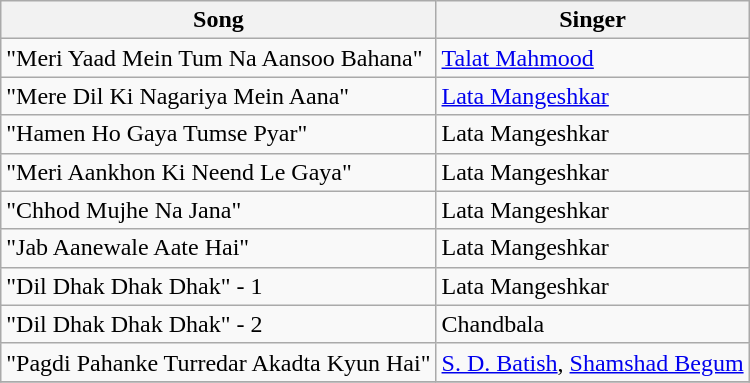<table class="wikitable">
<tr>
<th>Song</th>
<th>Singer</th>
</tr>
<tr>
<td>"Meri Yaad Mein Tum Na Aansoo Bahana"</td>
<td><a href='#'>Talat Mahmood</a></td>
</tr>
<tr>
<td>"Mere Dil Ki Nagariya Mein Aana"</td>
<td><a href='#'>Lata Mangeshkar</a></td>
</tr>
<tr>
<td>"Hamen Ho Gaya Tumse Pyar"</td>
<td>Lata Mangeshkar</td>
</tr>
<tr>
<td>"Meri Aankhon Ki Neend Le Gaya"</td>
<td>Lata Mangeshkar</td>
</tr>
<tr>
<td>"Chhod Mujhe Na Jana"</td>
<td>Lata Mangeshkar</td>
</tr>
<tr>
<td>"Jab Aanewale Aate Hai"</td>
<td>Lata Mangeshkar</td>
</tr>
<tr>
<td>"Dil Dhak Dhak Dhak" - 1</td>
<td>Lata Mangeshkar</td>
</tr>
<tr>
<td>"Dil Dhak Dhak Dhak" - 2</td>
<td>Chandbala</td>
</tr>
<tr>
<td>"Pagdi Pahanke Turredar Akadta Kyun Hai"</td>
<td><a href='#'>S. D. Batish</a>, <a href='#'>Shamshad Begum</a></td>
</tr>
<tr>
</tr>
</table>
